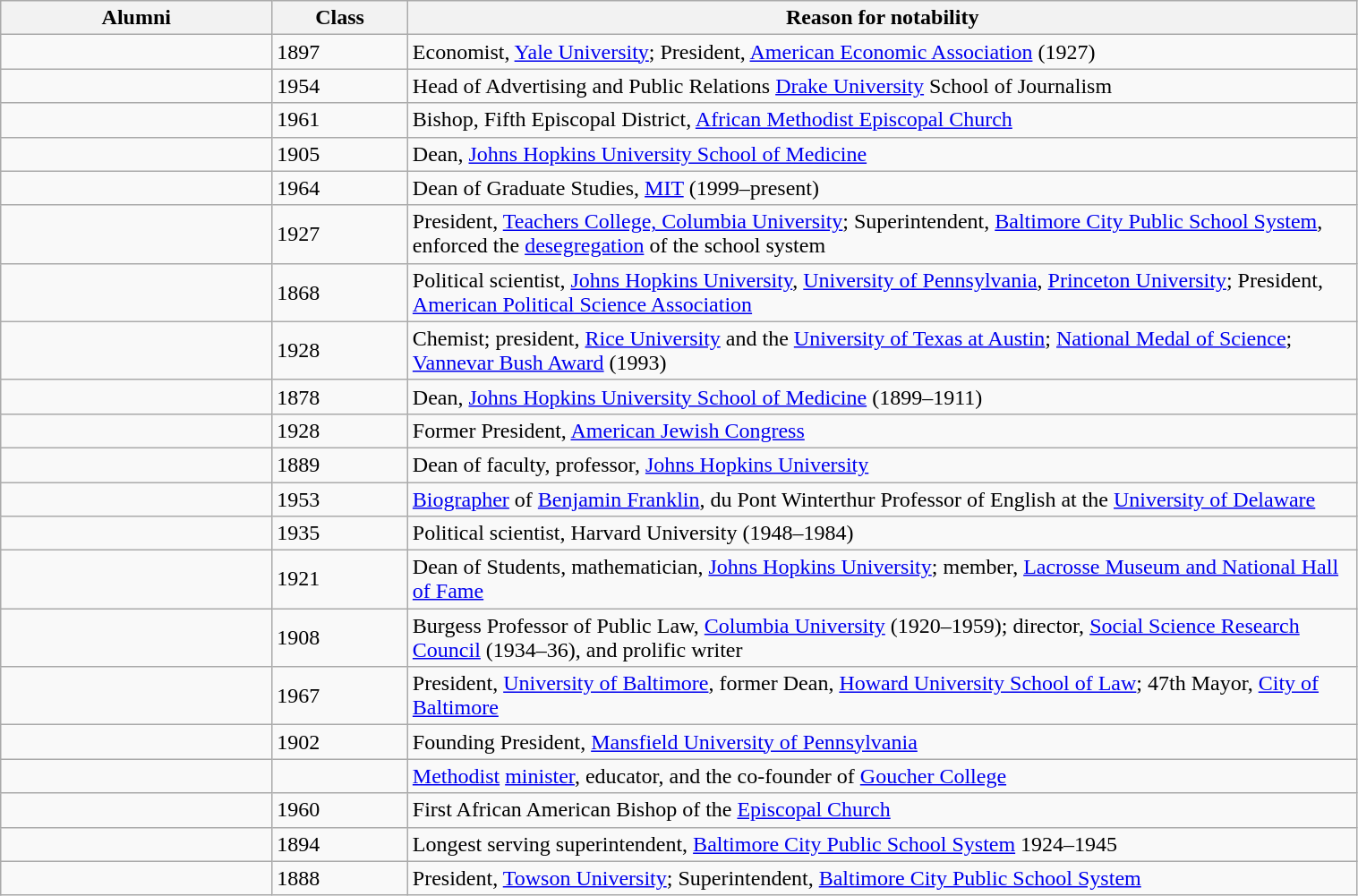<table class="sortable wikitable" style="width:80%">
<tr>
<th style="width:20%;">Alumni</th>
<th style="width:10%;">Class</th>
<th style="width:70%;">Reason for notability</th>
</tr>
<tr>
<td></td>
<td>1897</td>
<td>Economist, <a href='#'>Yale University</a>; President, <a href='#'>American Economic Association</a> (1927)</td>
</tr>
<tr>
<td></td>
<td>1954</td>
<td>Head of Advertising and Public Relations <a href='#'>Drake University</a> School of Journalism</td>
</tr>
<tr>
<td></td>
<td>1961</td>
<td>Bishop, Fifth Episcopal District, <a href='#'>African Methodist Episcopal Church</a></td>
</tr>
<tr>
<td></td>
<td>1905</td>
<td>Dean, <a href='#'>Johns Hopkins University School of Medicine</a></td>
</tr>
<tr>
<td></td>
<td>1964</td>
<td>Dean of Graduate Studies, <a href='#'>MIT</a> (1999–present)</td>
</tr>
<tr>
<td></td>
<td>1927</td>
<td>President, <a href='#'>Teachers College, Columbia University</a>; Superintendent, <a href='#'>Baltimore City Public School System</a>, enforced the <a href='#'>desegregation</a> of the school system</td>
</tr>
<tr>
<td></td>
<td>1868</td>
<td>Political scientist, <a href='#'>Johns Hopkins University</a>, <a href='#'>University of Pennsylvania</a>, <a href='#'>Princeton University</a>; President, <a href='#'>American Political Science Association</a></td>
</tr>
<tr>
<td></td>
<td>1928</td>
<td>Chemist; president, <a href='#'>Rice University</a> and the <a href='#'>University of Texas at Austin</a>; <a href='#'>National Medal of Science</a>; <a href='#'>Vannevar Bush Award</a> (1993)</td>
</tr>
<tr>
<td></td>
<td>1878</td>
<td>Dean, <a href='#'>Johns Hopkins University School of Medicine</a> (1899–1911)</td>
</tr>
<tr>
<td></td>
<td>1928</td>
<td>Former President, <a href='#'>American Jewish Congress</a></td>
</tr>
<tr>
<td></td>
<td>1889</td>
<td>Dean of faculty, professor, <a href='#'>Johns Hopkins University</a></td>
</tr>
<tr>
<td></td>
<td>1953</td>
<td><a href='#'>Biographer</a> of <a href='#'>Benjamin Franklin</a>, du Pont Winterthur Professor of English at the <a href='#'>University of Delaware</a></td>
</tr>
<tr>
<td></td>
<td>1935</td>
<td>Political scientist, Harvard University (1948–1984)</td>
</tr>
<tr>
<td></td>
<td>1921</td>
<td>Dean of Students, mathematician, <a href='#'>Johns Hopkins University</a>; member, <a href='#'>Lacrosse Museum and National Hall of Fame</a></td>
</tr>
<tr>
<td></td>
<td>1908</td>
<td>Burgess Professor of Public Law, <a href='#'>Columbia University</a> (1920–1959); director, <a href='#'>Social Science Research Council</a> (1934–36), and prolific writer</td>
</tr>
<tr>
<td></td>
<td>1967</td>
<td>President, <a href='#'>University of Baltimore</a>, former Dean, <a href='#'>Howard University School of Law</a>; 47th Mayor, <a href='#'>City of Baltimore</a></td>
</tr>
<tr>
<td></td>
<td>1902</td>
<td>Founding President, <a href='#'>Mansfield University of Pennsylvania</a></td>
</tr>
<tr>
<td></td>
<td></td>
<td><a href='#'>Methodist</a> <a href='#'>minister</a>, educator, and the co-founder of <a href='#'>Goucher College</a></td>
</tr>
<tr>
<td></td>
<td>1960</td>
<td>First African American Bishop of the <a href='#'>Episcopal Church</a></td>
</tr>
<tr>
<td></td>
<td>1894</td>
<td>Longest serving superintendent, <a href='#'>Baltimore City Public School System</a> 1924–1945</td>
</tr>
<tr>
<td></td>
<td>1888</td>
<td>President, <a href='#'>Towson University</a>; Superintendent, <a href='#'>Baltimore City Public School System</a></td>
</tr>
</table>
